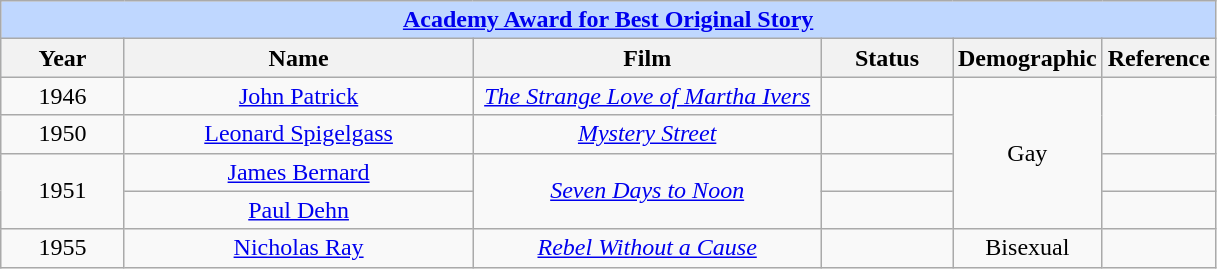<table class="wikitable" style="text-align: center">
<tr style="background:#bfd7ff;">
<td colspan="6" style="text-align:center;"><strong><a href='#'>Academy Award for Best Original Story</a></strong></td>
</tr>
<tr style="background:#ebf5ff;">
<th style="width:075px;">Year</th>
<th style="width:225px;">Name</th>
<th style="width:225px;">Film</th>
<th style="width:080px;">Status</th>
<th>Demographic</th>
<th width="50">Reference</th>
</tr>
<tr>
<td>1946</td>
<td><a href='#'>John Patrick</a></td>
<td><em><a href='#'>The Strange Love of Martha Ivers</a></em></td>
<td></td>
<td rowspan="4">Gay</td>
<td rowspan=2></td>
</tr>
<tr>
<td>1950</td>
<td><a href='#'>Leonard Spigelgass</a></td>
<td><em><a href='#'>Mystery Street</a></em></td>
<td></td>
</tr>
<tr>
<td rowspan=2>1951</td>
<td><a href='#'>James Bernard</a></td>
<td rowspan=2><em><a href='#'>Seven Days to Noon</a></em></td>
<td></td>
<td></td>
</tr>
<tr>
<td><a href='#'>Paul Dehn</a></td>
<td></td>
<td></td>
</tr>
<tr>
<td>1955</td>
<td><a href='#'>Nicholas Ray</a></td>
<td><em><a href='#'>Rebel Without a Cause</a></em></td>
<td></td>
<td>Bisexual</td>
<td></td>
</tr>
</table>
